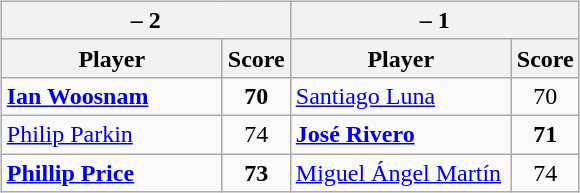<table>
<tr>
<td><br><table class=wikitable>
<tr>
<th colspan=2> – 2</th>
<th colspan=2> – 1</th>
</tr>
<tr>
<th width=140>Player</th>
<th>Score</th>
<th width=140>Player</th>
<th>Score</th>
</tr>
<tr>
<td><strong><a href='#'>Ian Woosnam</a></strong></td>
<td align=center><strong>70</strong></td>
<td><a href='#'>Santiago Luna</a></td>
<td align=center>70</td>
</tr>
<tr>
<td><a href='#'>Philip Parkin</a></td>
<td align=center>74</td>
<td><strong><a href='#'>José Rivero</a></strong></td>
<td align=center><strong>71</strong></td>
</tr>
<tr>
<td><strong><a href='#'>Phillip Price</a></strong></td>
<td align=center><strong>73</strong></td>
<td><a href='#'>Miguel Ángel Martín</a></td>
<td align=center>74</td>
</tr>
</table>
</td>
</tr>
</table>
